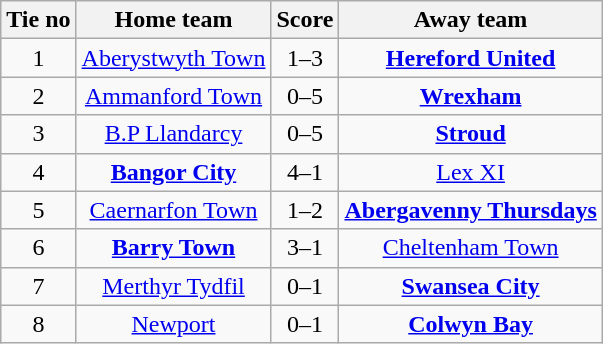<table class="wikitable" style="text-align: center">
<tr>
<th>Tie no</th>
<th>Home team</th>
<th>Score</th>
<th>Away team</th>
</tr>
<tr>
<td>1</td>
<td><a href='#'>Aberystwyth Town</a></td>
<td>1–3</td>
<td><strong><a href='#'>Hereford United</a></strong></td>
</tr>
<tr>
<td>2</td>
<td><a href='#'>Ammanford Town</a></td>
<td>0–5</td>
<td><strong><a href='#'>Wrexham</a></strong></td>
</tr>
<tr>
<td>3</td>
<td><a href='#'>B.P Llandarcy</a></td>
<td>0–5</td>
<td><strong><a href='#'>Stroud</a></strong></td>
</tr>
<tr>
<td>4</td>
<td><strong><a href='#'>Bangor City</a></strong></td>
<td>4–1</td>
<td><a href='#'>Lex XI</a></td>
</tr>
<tr>
<td>5</td>
<td><a href='#'>Caernarfon Town</a></td>
<td>1–2</td>
<td><strong><a href='#'>Abergavenny Thursdays</a></strong></td>
</tr>
<tr>
<td>6</td>
<td><strong><a href='#'>Barry Town</a></strong></td>
<td>3–1</td>
<td><a href='#'>Cheltenham Town</a></td>
</tr>
<tr>
<td>7</td>
<td><a href='#'>Merthyr Tydfil</a></td>
<td>0–1</td>
<td><strong><a href='#'>Swansea City</a></strong></td>
</tr>
<tr>
<td>8</td>
<td><a href='#'>Newport</a></td>
<td>0–1</td>
<td><strong><a href='#'>Colwyn Bay</a></strong></td>
</tr>
</table>
